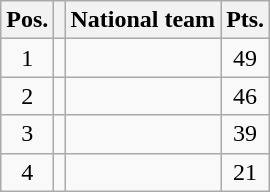<table class=wikitable>
<tr>
<th>Pos.</th>
<th></th>
<th>National team</th>
<th>Pts.</th>
</tr>
<tr align=center >
<td>1</td>
<td></td>
<td align=left></td>
<td>49</td>
</tr>
<tr align=center >
<td>2</td>
<td></td>
<td align=left></td>
<td>46</td>
</tr>
<tr align=center >
<td>3</td>
<td></td>
<td align=left></td>
<td>39</td>
</tr>
<tr align=center>
<td>4</td>
<td></td>
<td align=left></td>
<td>21</td>
</tr>
</table>
